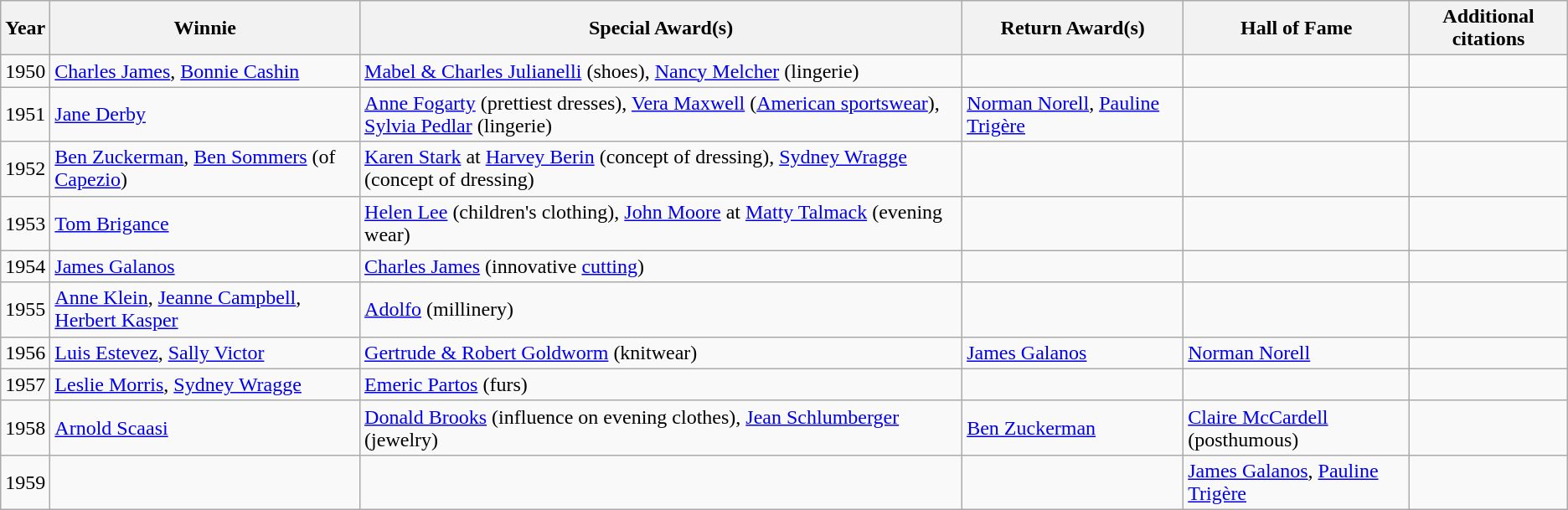<table class="wikitable">
<tr>
<th>Year</th>
<th>Winnie</th>
<th>Special Award(s)</th>
<th>Return Award(s)</th>
<th>Hall of Fame</th>
<th>Additional citations</th>
</tr>
<tr>
<td>1950</td>
<td><a href='#'>Charles James</a>, <a href='#'>Bonnie Cashin</a></td>
<td><a href='#'>Mabel & Charles Julianelli</a> (shoes), <a href='#'>Nancy Melcher</a> (lingerie)</td>
<td></td>
<td></td>
<td></td>
</tr>
<tr>
<td>1951</td>
<td><a href='#'>Jane Derby</a></td>
<td><a href='#'>Anne Fogarty</a> (prettiest dresses), <a href='#'>Vera Maxwell</a> (<a href='#'>American sportswear</a>), <a href='#'>Sylvia Pedlar</a> (lingerie)</td>
<td><a href='#'>Norman Norell</a>, <a href='#'>Pauline Trigère</a></td>
<td></td>
<td></td>
</tr>
<tr>
<td>1952</td>
<td><a href='#'>Ben Zuckerman</a>, <a href='#'>Ben Sommers</a> (of <a href='#'>Capezio</a>)</td>
<td><a href='#'>Karen Stark</a> at <a href='#'>Harvey Berin</a> (concept of dressing), <a href='#'>Sydney Wragge</a> (concept of dressing)</td>
<td></td>
<td></td>
<td></td>
</tr>
<tr>
<td>1953</td>
<td><a href='#'>Tom Brigance</a></td>
<td><a href='#'>Helen Lee</a> (children's clothing), <a href='#'>John Moore</a> at <a href='#'>Matty Talmack</a> (evening wear)</td>
<td></td>
<td></td>
<td></td>
</tr>
<tr>
<td>1954</td>
<td><a href='#'>James Galanos</a></td>
<td><a href='#'>Charles James</a> (innovative <a href='#'>cutting</a>)</td>
<td></td>
<td></td>
<td></td>
</tr>
<tr>
<td>1955</td>
<td><a href='#'>Anne Klein</a>, <a href='#'>Jeanne Campbell</a>, <a href='#'>Herbert Kasper</a></td>
<td><a href='#'>Adolfo</a> (millinery)</td>
<td></td>
<td></td>
<td></td>
</tr>
<tr>
<td>1956</td>
<td><a href='#'>Luis Estevez</a>, <a href='#'>Sally Victor</a></td>
<td><a href='#'>Gertrude & Robert Goldworm</a> (knitwear)</td>
<td><a href='#'>James Galanos</a></td>
<td><a href='#'>Norman Norell</a></td>
<td></td>
</tr>
<tr>
<td>1957</td>
<td><a href='#'>Leslie Morris</a>, <a href='#'>Sydney Wragge</a></td>
<td><a href='#'>Emeric Partos</a> (furs)</td>
<td></td>
<td></td>
<td></td>
</tr>
<tr>
<td>1958</td>
<td><a href='#'>Arnold Scaasi</a></td>
<td><a href='#'>Donald Brooks</a> (influence on evening clothes), <a href='#'>Jean Schlumberger</a> (jewelry)</td>
<td><a href='#'>Ben Zuckerman</a></td>
<td><a href='#'>Claire McCardell</a> (posthumous)</td>
<td></td>
</tr>
<tr>
<td>1959</td>
<td></td>
<td></td>
<td></td>
<td><a href='#'>James Galanos</a>, <a href='#'>Pauline Trigère</a></td>
<td></td>
</tr>
</table>
